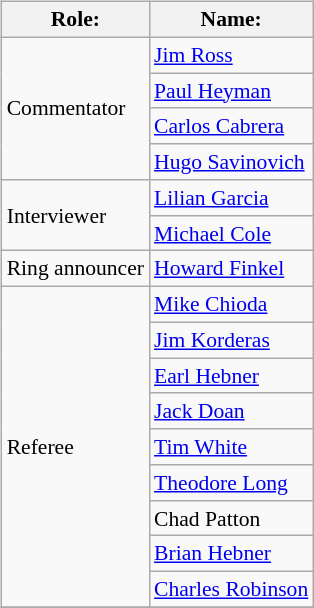<table class=wikitable style="font-size:90%; margin: 0.5em 0 0.5em 1em; float: right; clear: right;">
<tr>
<th>Role:</th>
<th>Name:</th>
</tr>
<tr>
<td rowspan="4">Commentator</td>
<td><a href='#'>Jim Ross</a></td>
</tr>
<tr>
<td><a href='#'>Paul Heyman</a></td>
</tr>
<tr>
<td><a href='#'>Carlos Cabrera</a> </td>
</tr>
<tr>
<td><a href='#'>Hugo Savinovich</a> </td>
</tr>
<tr>
<td rowspan="2">Interviewer</td>
<td><a href='#'>Lilian Garcia</a></td>
</tr>
<tr>
<td><a href='#'>Michael Cole</a></td>
</tr>
<tr>
<td>Ring announcer</td>
<td><a href='#'>Howard Finkel</a></td>
</tr>
<tr>
<td rowspan="9">Referee</td>
<td><a href='#'>Mike Chioda</a></td>
</tr>
<tr>
<td><a href='#'>Jim Korderas</a></td>
</tr>
<tr>
<td><a href='#'>Earl Hebner</a></td>
</tr>
<tr>
<td><a href='#'>Jack Doan</a></td>
</tr>
<tr>
<td><a href='#'>Tim White</a></td>
</tr>
<tr>
<td><a href='#'>Theodore Long</a></td>
</tr>
<tr>
<td>Chad Patton</td>
</tr>
<tr>
<td><a href='#'>Brian Hebner</a></td>
</tr>
<tr>
<td><a href='#'>Charles Robinson</a></td>
</tr>
<tr>
</tr>
</table>
